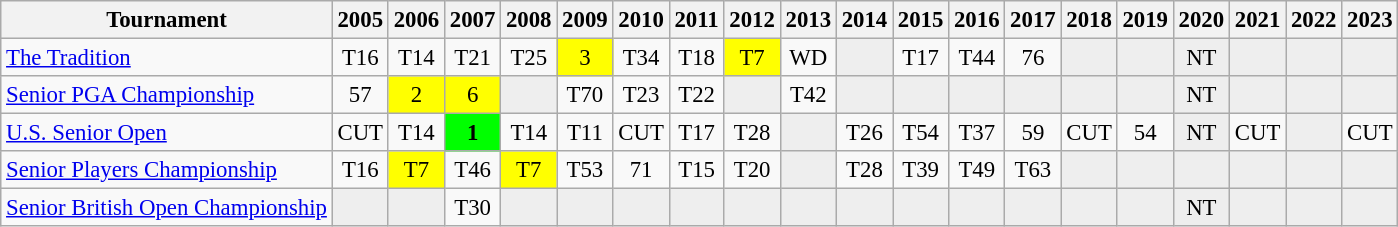<table class="wikitable" style="font-size:95%;text-align:center;">
<tr>
<th>Tournament</th>
<th>2005</th>
<th>2006</th>
<th>2007</th>
<th>2008</th>
<th>2009</th>
<th>2010</th>
<th>2011</th>
<th>2012</th>
<th>2013</th>
<th>2014</th>
<th>2015</th>
<th>2016</th>
<th>2017</th>
<th>2018</th>
<th>2019</th>
<th>2020</th>
<th>2021</th>
<th>2022</th>
<th>2023</th>
</tr>
<tr>
<td align=left><a href='#'>The Tradition</a></td>
<td>T16</td>
<td>T14</td>
<td>T21</td>
<td>T25</td>
<td style="background:yellow;">3</td>
<td>T34</td>
<td>T18</td>
<td style="background:yellow;">T7</td>
<td>WD</td>
<td style="background:#eeeeee;"></td>
<td>T17</td>
<td>T44</td>
<td>76</td>
<td style="background:#eeeeee;"></td>
<td style="background:#eeeeee;"></td>
<td style="background:#eeeeee;">NT</td>
<td style="background:#eeeeee;"></td>
<td style="background:#eeeeee;"></td>
<td style="background:#eeeeee;"></td>
</tr>
<tr>
<td align=left><a href='#'>Senior PGA Championship</a></td>
<td>57</td>
<td style="background:yellow;">2</td>
<td style="background:yellow;">6</td>
<td style="background:#eeeeee;"></td>
<td>T70</td>
<td>T23</td>
<td>T22</td>
<td style="background:#eeeeee;"></td>
<td>T42</td>
<td style="background:#eeeeee;"></td>
<td style="background:#eeeeee;"></td>
<td style="background:#eeeeee;"></td>
<td style="background:#eeeeee;"></td>
<td style="background:#eeeeee;"></td>
<td style="background:#eeeeee;"></td>
<td style="background:#eeeeee;">NT</td>
<td style="background:#eeeeee;"></td>
<td style="background:#eeeeee;"></td>
<td style="background:#eeeeee;"></td>
</tr>
<tr>
<td align=left><a href='#'>U.S. Senior Open</a></td>
<td>CUT</td>
<td>T14</td>
<td style="background:lime;"><strong>1</strong></td>
<td>T14</td>
<td>T11</td>
<td>CUT</td>
<td>T17</td>
<td>T28</td>
<td style="background:#eeeeee;"></td>
<td>T26</td>
<td>T54</td>
<td>T37</td>
<td>59</td>
<td>CUT</td>
<td>54</td>
<td style="background:#eeeeee;">NT</td>
<td>CUT</td>
<td style="background:#eeeeee;"></td>
<td>CUT</td>
</tr>
<tr>
<td align=left><a href='#'>Senior Players Championship</a></td>
<td>T16</td>
<td style="background:yellow;">T7</td>
<td>T46</td>
<td style="background:yellow;">T7</td>
<td>T53</td>
<td>71</td>
<td>T15</td>
<td>T20</td>
<td style="background:#eeeeee;"></td>
<td>T28</td>
<td>T39</td>
<td>T49</td>
<td>T63</td>
<td style="background:#eeeeee;"></td>
<td style="background:#eeeeee;"></td>
<td style="background:#eeeeee;"></td>
<td style="background:#eeeeee;"></td>
<td style="background:#eeeeee;"></td>
<td style="background:#eeeeee;"></td>
</tr>
<tr>
<td align=left><a href='#'>Senior British Open Championship</a></td>
<td style="background:#eeeeee;"></td>
<td style="background:#eeeeee;"></td>
<td>T30</td>
<td style="background:#eeeeee;"></td>
<td style="background:#eeeeee;"></td>
<td style="background:#eeeeee;"></td>
<td style="background:#eeeeee;"></td>
<td style="background:#eeeeee;"></td>
<td style="background:#eeeeee;"></td>
<td style="background:#eeeeee;"></td>
<td style="background:#eeeeee;"></td>
<td style="background:#eeeeee;"></td>
<td style="background:#eeeeee;"></td>
<td style="background:#eeeeee;"></td>
<td style="background:#eeeeee;"></td>
<td style="background:#eeeeee;">NT</td>
<td style="background:#eeeeee;"></td>
<td style="background:#eeeeee;"></td>
<td style="background:#eeeeee;"></td>
</tr>
</table>
